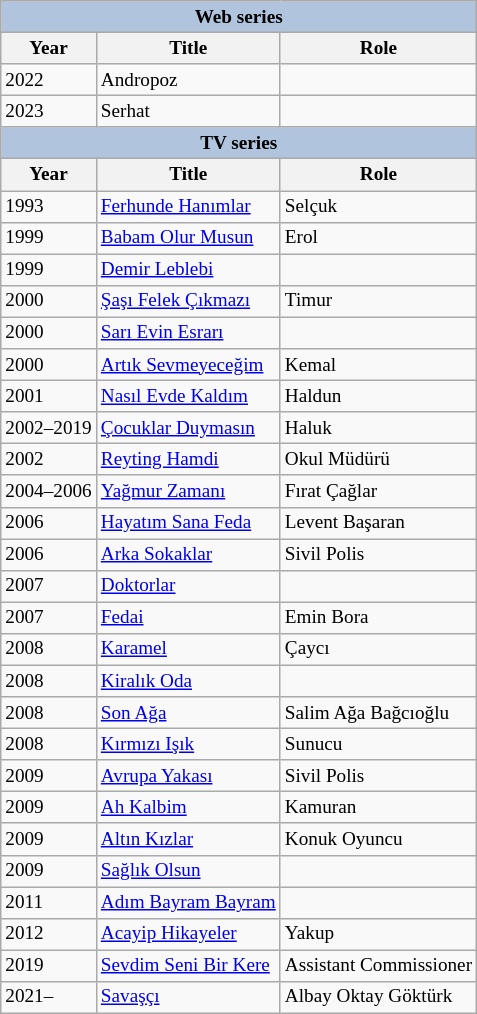<table class="wikitable" style="font-size: 80%;">
<tr>
<th colspan="4" style="background: LightSteelBlue;">Web series</th>
</tr>
<tr>
<th>Year</th>
<th>Title</th>
<th>Role</th>
</tr>
<tr>
<td>2022</td>
<td>Andropoz</td>
<td></td>
</tr>
<tr>
<td>2023</td>
<td>Serhat</td>
<td></td>
</tr>
<tr>
<th colspan="4" style="background: LightSteelBlue;">TV series</th>
</tr>
<tr>
<th>Year</th>
<th>Title</th>
<th>Role</th>
</tr>
<tr>
<td>1993</td>
<td><a href='#'>Ferhunde Hanımlar</a></td>
<td>Selçuk</td>
</tr>
<tr>
<td>1999</td>
<td><a href='#'>Babam Olur Musun</a></td>
<td>Erol</td>
</tr>
<tr>
<td>1999</td>
<td><a href='#'>Demir Leblebi</a></td>
<td></td>
</tr>
<tr>
<td>2000</td>
<td><a href='#'>Şaşı Felek Çıkmazı</a></td>
<td>Timur</td>
</tr>
<tr>
<td>2000</td>
<td><a href='#'>Sarı Evin Esrarı</a></td>
<td></td>
</tr>
<tr>
<td>2000</td>
<td><a href='#'>Artık Sevmeyeceğim</a></td>
<td>Kemal</td>
</tr>
<tr>
<td>2001</td>
<td><a href='#'>Nasıl Evde Kaldım</a></td>
<td>Haldun</td>
</tr>
<tr>
<td>2002–2019</td>
<td><a href='#'>Çocuklar Duymasın</a></td>
<td>Haluk</td>
</tr>
<tr>
<td>2002</td>
<td><a href='#'>Reyting Hamdi</a></td>
<td>Okul Müdürü</td>
</tr>
<tr>
<td>2004–2006</td>
<td><a href='#'>Yağmur Zamanı</a></td>
<td>Fırat Çağlar</td>
</tr>
<tr>
<td>2006</td>
<td><a href='#'>Hayatım Sana Feda</a></td>
<td>Levent Başaran</td>
</tr>
<tr>
<td>2006</td>
<td><a href='#'>Arka Sokaklar</a></td>
<td>Sivil Polis</td>
</tr>
<tr>
<td>2007</td>
<td><a href='#'>Doktorlar</a></td>
<td></td>
</tr>
<tr>
<td>2007</td>
<td><a href='#'>Fedai</a></td>
<td>Emin Bora</td>
</tr>
<tr>
<td>2008</td>
<td><a href='#'>Karamel</a></td>
<td>Çaycı</td>
</tr>
<tr>
<td>2008</td>
<td><a href='#'>Kiralık Oda</a></td>
<td></td>
</tr>
<tr>
<td>2008</td>
<td><a href='#'>Son Ağa</a></td>
<td>Salim Ağa Bağcıoğlu</td>
</tr>
<tr>
<td>2008</td>
<td><a href='#'>Kırmızı Işık</a></td>
<td>Sunucu</td>
</tr>
<tr>
<td>2009</td>
<td><a href='#'>Avrupa Yakası</a></td>
<td>Sivil Polis</td>
</tr>
<tr>
<td>2009</td>
<td><a href='#'>Ah Kalbim</a></td>
<td>Kamuran</td>
</tr>
<tr>
<td>2009</td>
<td><a href='#'>Altın Kızlar</a></td>
<td>Konuk Oyuncu</td>
</tr>
<tr>
<td>2009</td>
<td><a href='#'>Sağlık Olsun</a></td>
<td></td>
</tr>
<tr>
<td>2011</td>
<td><a href='#'>Adım Bayram Bayram</a></td>
<td></td>
</tr>
<tr>
<td>2012</td>
<td><a href='#'>Acayip Hikayeler</a></td>
<td>Yakup</td>
</tr>
<tr>
<td>2019</td>
<td><a href='#'>Sevdim Seni Bir Kere</a></td>
<td>Assistant Commissioner</td>
</tr>
<tr>
<td>2021–</td>
<td><a href='#'>Savaşçı</a></td>
<td>Albay Oktay Göktürk</td>
</tr>
</table>
